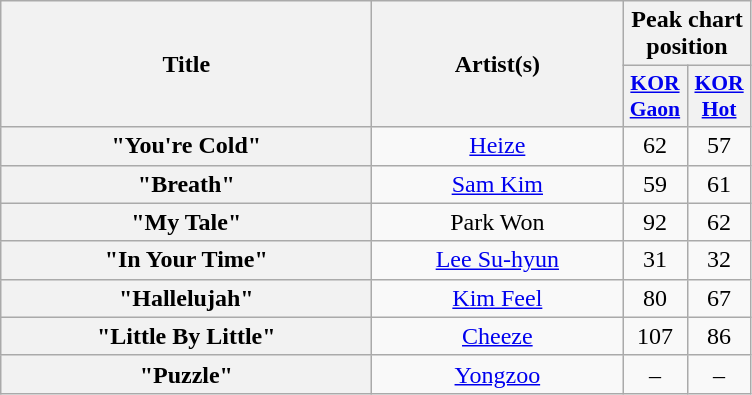<table class="wikitable plainrowheaders" style="text-align:center">
<tr>
<th scope="col" rowspan="2" style="width:15em;">Title</th>
<th scope="col" rowspan="2" style="width:10em;">Artist(s)</th>
<th scope="col" colspan="2">Peak chart position</th>
</tr>
<tr>
<th scope="col" style="width:2.5em;font-size:90%;"><a href='#'>KOR<br>Gaon</a><br></th>
<th scope="col" style="width:2.5em;font-size:90%;"><a href='#'>KOR<br>Hot</a><br></th>
</tr>
<tr>
<th scope="row">"You're Cold"</th>
<td><a href='#'>Heize</a></td>
<td>62</td>
<td>57</td>
</tr>
<tr>
<th scope="row">"Breath"</th>
<td><a href='#'>Sam Kim</a></td>
<td>59</td>
<td>61</td>
</tr>
<tr>
<th scope="row">"My Tale"</th>
<td>Park Won</td>
<td>92</td>
<td>62</td>
</tr>
<tr>
<th scope="row">"In Your Time"</th>
<td><a href='#'>Lee Su-hyun</a></td>
<td>31</td>
<td>32</td>
</tr>
<tr>
<th scope="row">"Hallelujah"</th>
<td><a href='#'>Kim Feel</a></td>
<td>80</td>
<td>67</td>
</tr>
<tr>
<th scope="row">"Little By Little"</th>
<td><a href='#'>Cheeze</a></td>
<td>107</td>
<td>86</td>
</tr>
<tr>
<th scope="row">"Puzzle"</th>
<td><a href='#'>Yongzoo</a></td>
<td>–</td>
<td>–</td>
</tr>
</table>
